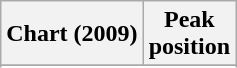<table class="wikitable sortable plainrowheaders" style="text-align:center">
<tr>
<th scope="col">Chart (2009)</th>
<th scope="col">Peak<br>position</th>
</tr>
<tr>
</tr>
<tr>
</tr>
</table>
